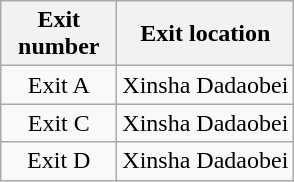<table class="wikitable">
<tr>
<th style="width:70px" colspan="2">Exit number</th>
<th>Exit location</th>
</tr>
<tr>
<td align="center" colspan="2">Exit A</td>
<td>Xinsha Dadaobei</td>
</tr>
<tr>
<td align="center" colspan="2">Exit C</td>
<td>Xinsha Dadaobei</td>
</tr>
<tr>
<td align="center" colspan="2">Exit D</td>
<td>Xinsha Dadaobei</td>
</tr>
</table>
